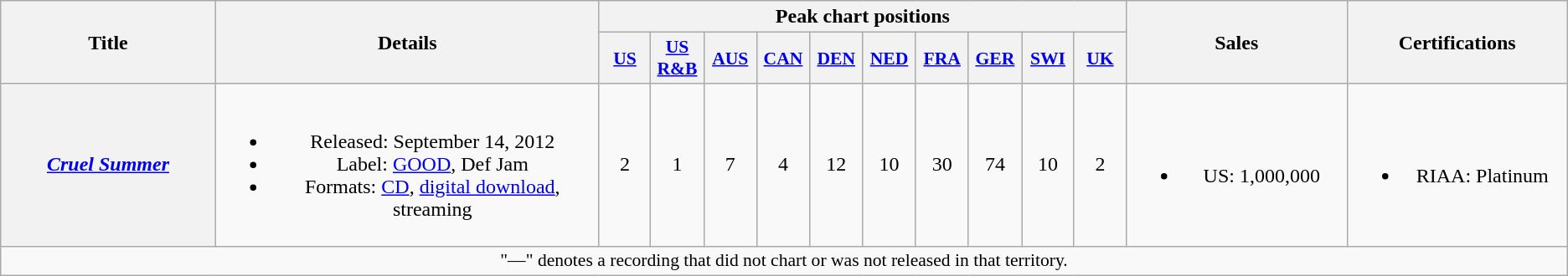<table class="wikitable plainrowheaders" style="text-align:center;">
<tr>
<th scope="col" rowspan="2" style="width:11em;">Title</th>
<th scope="col" rowspan="2" style="width:20em;">Details</th>
<th scope="col" colspan="10">Peak chart positions</th>
<th scope="col" rowspan="2" style="width:11em;">Sales</th>
<th scope="col" rowspan="2" style="width:11em;">Certifications</th>
</tr>
<tr>
<th scope="col" style="width:2.5em;font-size:90%;"><a href='#'>US</a><br></th>
<th scope="col" style="width:2.5em;font-size:90%;"><a href='#'>US<br>R&B</a><br></th>
<th scope="col" style="width:2.5em;font-size:90%;"><a href='#'>AUS</a><br></th>
<th scope="col" style="width:2.5em;font-size:90%;"><a href='#'>CAN</a><br></th>
<th scope="col" style="width:2.5em;font-size:90%;"><a href='#'>DEN</a><br></th>
<th scope="col" style="width:2.5em;font-size:90%;"><a href='#'>NED</a><br></th>
<th scope="col" style="width:2.5em;font-size:90%;"><a href='#'>FRA</a><br></th>
<th scope="col" style="width:2.5em;font-size:90%;"><a href='#'>GER</a><br></th>
<th scope="col" style="width:2.5em;font-size:90%;"><a href='#'>SWI</a><br></th>
<th scope="col" style="width:2.5em;font-size:90%;"><a href='#'>UK</a><br></th>
</tr>
<tr>
<th scope="row"><em><a href='#'>Cruel Summer</a></em><br></th>
<td><br><ul><li>Released: September 14, 2012</li><li>Label: <a href='#'>GOOD</a>, Def Jam</li><li>Formats: <a href='#'>CD</a>, <a href='#'>digital download</a>, streaming</li></ul></td>
<td>2</td>
<td>1</td>
<td>7</td>
<td>4</td>
<td>12</td>
<td>10</td>
<td>30</td>
<td>74</td>
<td>10</td>
<td>2</td>
<td><br><ul><li>US: 1,000,000</li></ul></td>
<td><br><ul><li>RIAA: Platinum</li></ul></td>
</tr>
<tr>
<td colspan="14" style="font-size:90%">"—" denotes a recording that did not chart or was not released in that territory.</td>
</tr>
</table>
